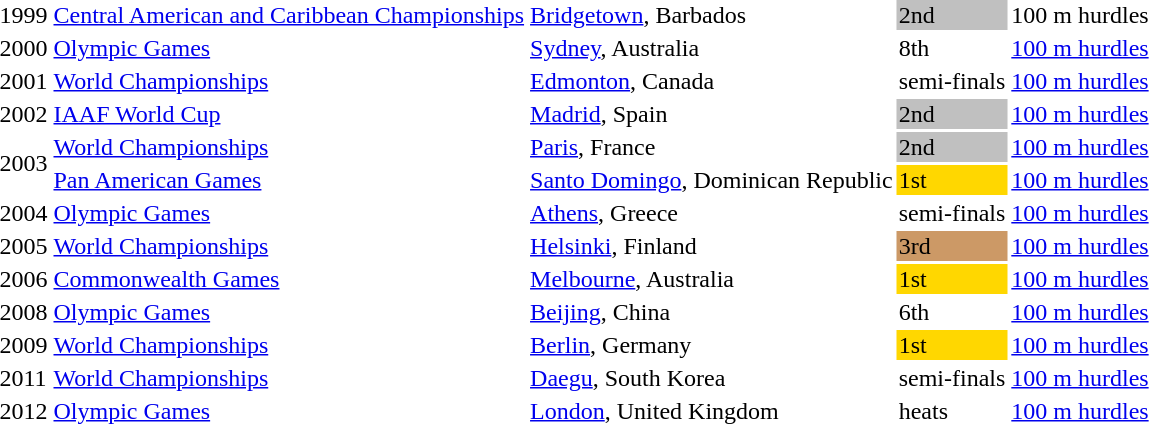<table>
<tr>
<td>1999</td>
<td><a href='#'>Central American and Caribbean Championships</a></td>
<td><a href='#'>Bridgetown</a>, Barbados</td>
<td bgcolor="silver">2nd</td>
<td>100 m hurdles</td>
</tr>
<tr>
<td>2000</td>
<td><a href='#'>Olympic Games</a></td>
<td><a href='#'>Sydney</a>, Australia</td>
<td>8th</td>
<td><a href='#'>100 m hurdles</a></td>
</tr>
<tr>
<td>2001</td>
<td><a href='#'>World Championships</a></td>
<td><a href='#'>Edmonton</a>, Canada</td>
<td>semi-finals</td>
<td><a href='#'>100 m hurdles</a></td>
</tr>
<tr>
<td>2002</td>
<td><a href='#'>IAAF World Cup</a></td>
<td><a href='#'>Madrid</a>, Spain</td>
<td bgcolor="silver">2nd</td>
<td><a href='#'>100 m hurdles</a></td>
</tr>
<tr>
<td rowspan=2>2003</td>
<td><a href='#'>World Championships</a></td>
<td><a href='#'>Paris</a>, France</td>
<td bgcolor="silver">2nd</td>
<td><a href='#'>100 m hurdles</a></td>
</tr>
<tr>
<td><a href='#'>Pan American Games</a></td>
<td><a href='#'>Santo Domingo</a>, Dominican Republic</td>
<td bgcolor="gold">1st</td>
<td><a href='#'>100 m hurdles</a></td>
</tr>
<tr>
<td>2004</td>
<td><a href='#'>Olympic Games</a></td>
<td><a href='#'>Athens</a>, Greece</td>
<td>semi-finals</td>
<td><a href='#'>100 m hurdles</a></td>
</tr>
<tr>
<td>2005</td>
<td><a href='#'>World Championships</a></td>
<td><a href='#'>Helsinki</a>, Finland</td>
<td bgcolor=CC9966>3rd</td>
<td><a href='#'>100 m hurdles</a></td>
</tr>
<tr>
<td>2006</td>
<td><a href='#'>Commonwealth Games</a></td>
<td><a href='#'>Melbourne</a>, Australia</td>
<td bgcolor="gold">1st</td>
<td><a href='#'>100 m hurdles</a></td>
</tr>
<tr>
<td>2008</td>
<td><a href='#'>Olympic Games</a></td>
<td><a href='#'>Beijing</a>, China</td>
<td>6th</td>
<td><a href='#'>100 m hurdles</a></td>
</tr>
<tr>
<td>2009</td>
<td><a href='#'>World Championships</a></td>
<td><a href='#'>Berlin</a>, Germany</td>
<td bgcolor="gold">1st</td>
<td><a href='#'>100 m hurdles</a></td>
</tr>
<tr>
<td>2011</td>
<td><a href='#'>World Championships</a></td>
<td><a href='#'>Daegu</a>, South Korea</td>
<td>semi-finals</td>
<td><a href='#'>100 m hurdles</a></td>
</tr>
<tr>
<td>2012</td>
<td><a href='#'>Olympic Games</a></td>
<td><a href='#'>London</a>, United Kingdom</td>
<td>heats</td>
<td><a href='#'>100 m hurdles</a></td>
</tr>
</table>
